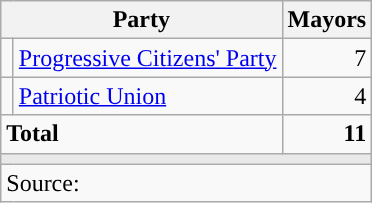<table class="wikitable" style="text-align:right">
<tr>
<th colspan="2">Party</th>
<th>Mayors</th>
</tr>
<tr>
<td width="1"></td>
<td align="left"><a href='#'>Progressive Citizens' Party</a></td>
<td>7</td>
</tr>
<tr>
<td width="1"></td>
<td align="left"><a href='#'>Patriotic Union</a></td>
<td>4</td>
</tr>
<tr>
<td colspan="2" align="left"><strong>Total</strong></td>
<td><strong>11</strong></td>
</tr>
<tr>
<td colspan="3" style="color:inherit;background:#E9E9E9"></td>
</tr>
<tr>
<td colspan="3" align="left">Source: </td>
</tr>
</table>
